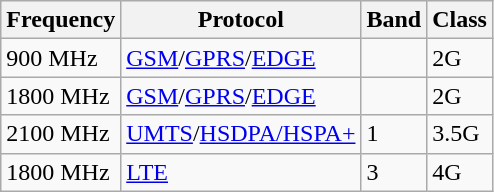<table class="wikitable sortable">
<tr>
<th>Frequency</th>
<th>Protocol</th>
<th>Band</th>
<th>Class</th>
</tr>
<tr>
<td>900 MHz</td>
<td><a href='#'>GSM</a>/<a href='#'>GPRS</a>/<a href='#'>EDGE</a></td>
<td></td>
<td>2G</td>
</tr>
<tr>
<td>1800 MHz</td>
<td><a href='#'>GSM</a>/<a href='#'>GPRS</a>/<a href='#'>EDGE</a></td>
<td></td>
<td>2G</td>
</tr>
<tr>
<td>2100 MHz</td>
<td><a href='#'>UMTS</a>/<a href='#'>HSDPA/HSPA+</a></td>
<td>1</td>
<td>3.5G</td>
</tr>
<tr>
<td>1800 MHz</td>
<td><a href='#'>LTE</a></td>
<td>3</td>
<td>4G</td>
</tr>
</table>
